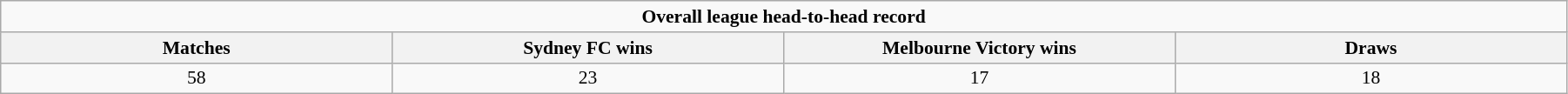<table class="wikitable" style="font-size:90%; width:95%; text-align:center">
<tr>
<td colspan="4"><strong>Overall league head-to-head record</strong></td>
</tr>
<tr>
<th width="25%">Matches</th>
<th width="25%">Sydney FC wins</th>
<th width="25%">Melbourne Victory wins</th>
<th width="25%">Draws</th>
</tr>
<tr>
<td>58</td>
<td>23</td>
<td>17</td>
<td>18</td>
</tr>
</table>
